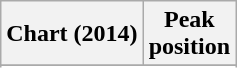<table class="wikitable sortable plainrowheaders" style="text-align:center">
<tr>
<th scope="col">Chart (2014)</th>
<th scope="col">Peak<br>position</th>
</tr>
<tr>
</tr>
<tr>
</tr>
<tr>
</tr>
<tr>
</tr>
</table>
